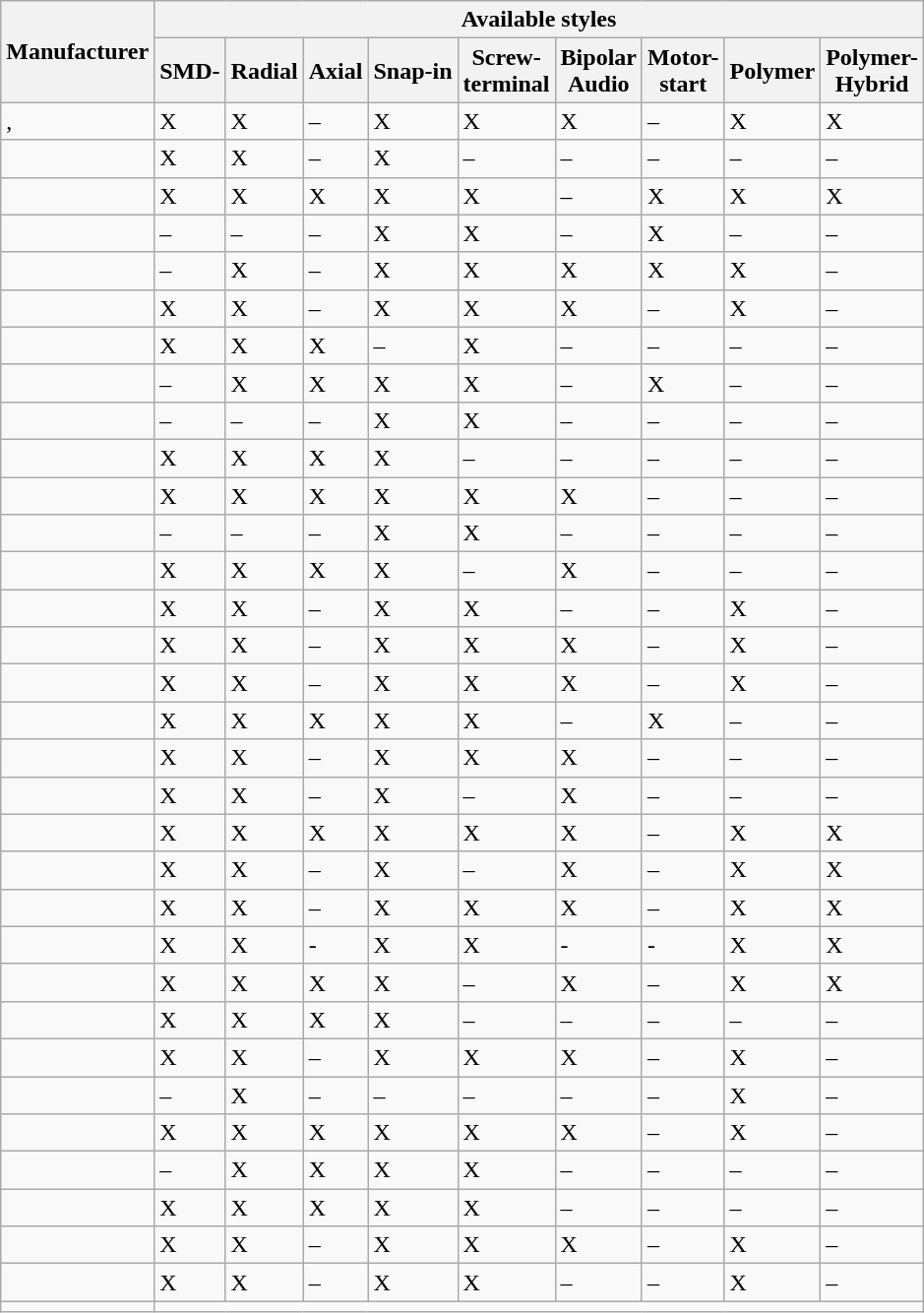<table class="wikitable sortable">
<tr class="hintergrundfarbe6" style="text-align:center">
<th rowspan="2">Manufacturer</th>
<th colspan="9">Available styles</th>
</tr>
<tr class="hintergrundfarbe6" style="text-align:center">
<th>SMD-</th>
<th>Radial</th>
<th>Axial</th>
<th>Snap-in</th>
<th>Screw-<br>terminal</th>
<th>Bipolar<br>Audio</th>
<th>Motor-<br>start</th>
<th>Polymer</th>
<th>Polymer-<br>Hybrid</th>
</tr>
<tr>
<td style="text-align:left">,</td>
<td>X</td>
<td>X</td>
<td>–</td>
<td>X</td>
<td>X</td>
<td>X</td>
<td>–</td>
<td>X</td>
<td>X</td>
</tr>
<tr>
<td style="text-align:left"> </td>
<td>X</td>
<td>X</td>
<td>–</td>
<td>X</td>
<td>–</td>
<td>–</td>
<td>–</td>
<td>–</td>
<td>–</td>
</tr>
<tr>
<td style="text-align:left"></td>
<td>X</td>
<td>X</td>
<td>X</td>
<td>X</td>
<td>X</td>
<td>–</td>
<td>X</td>
<td>X</td>
<td>X</td>
</tr>
<tr>
<td style="text-align:left"></td>
<td>–</td>
<td>–</td>
<td>–</td>
<td>X</td>
<td>X</td>
<td>–</td>
<td>X</td>
<td>–</td>
<td>–</td>
</tr>
<tr>
<td></td>
<td>–</td>
<td>X</td>
<td>–</td>
<td>X</td>
<td>X</td>
<td>X</td>
<td>X</td>
<td>X</td>
<td>–</td>
</tr>
<tr>
<td style="text-align:left"></td>
<td>X</td>
<td>X</td>
<td>–</td>
<td>X</td>
<td>X</td>
<td>X</td>
<td>–</td>
<td>X</td>
<td>–</td>
</tr>
<tr>
<td style="text-align:left"></td>
<td>X</td>
<td>X</td>
<td>X</td>
<td>–</td>
<td>X</td>
<td>–</td>
<td>–</td>
<td>–</td>
<td>–</td>
</tr>
<tr>
<td style="text-align:left"></td>
<td>–</td>
<td>X</td>
<td>X</td>
<td>X</td>
<td>X</td>
<td>–</td>
<td>X</td>
<td>–</td>
<td>–</td>
</tr>
<tr>
<td style="text-align:left"></td>
<td>–</td>
<td>–</td>
<td>–</td>
<td>X</td>
<td>X</td>
<td>–</td>
<td>–</td>
<td>–</td>
<td>–</td>
</tr>
<tr>
<td style="text-align:left"></td>
<td>X</td>
<td>X</td>
<td>X</td>
<td>X</td>
<td>–</td>
<td>–</td>
<td>–</td>
<td>–</td>
<td>–</td>
</tr>
<tr>
<td style="text-align:left"></td>
<td>X</td>
<td>X</td>
<td>X</td>
<td>X</td>
<td>X</td>
<td>X</td>
<td>–</td>
<td>–</td>
<td>–</td>
</tr>
<tr>
<td style="text-align:left"></td>
<td>–</td>
<td>–</td>
<td>–</td>
<td>X</td>
<td>X</td>
<td>–</td>
<td>–</td>
<td>–</td>
<td>–</td>
</tr>
<tr>
<td style="text-align:left"></td>
<td>X</td>
<td>X</td>
<td>X</td>
<td>X</td>
<td>–</td>
<td>X</td>
<td>–</td>
<td>–</td>
<td>–</td>
</tr>
<tr>
<td style="text-align:left"></td>
<td>X</td>
<td>X</td>
<td>–</td>
<td>X</td>
<td>X</td>
<td>–</td>
<td>–</td>
<td>X</td>
<td>–</td>
</tr>
<tr>
<td style="text-align:left"></td>
<td>X</td>
<td>X</td>
<td>–</td>
<td>X</td>
<td>X</td>
<td>X</td>
<td>–</td>
<td>X</td>
<td>–</td>
</tr>
<tr>
<td style="text-align:left"></td>
<td>X</td>
<td>X</td>
<td>–</td>
<td>X</td>
<td>X</td>
<td>X</td>
<td>–</td>
<td>X</td>
<td>–</td>
</tr>
<tr>
<td style="text-align:left"></td>
<td>X</td>
<td>X</td>
<td>X</td>
<td>X</td>
<td>X</td>
<td>–</td>
<td>X</td>
<td>–</td>
<td>–</td>
</tr>
<tr>
<td style="text-align:left"></td>
<td>X</td>
<td>X</td>
<td>–</td>
<td>X</td>
<td>X</td>
<td>X</td>
<td>–</td>
<td>–</td>
<td>–</td>
</tr>
<tr>
<td style="text-align:left"></td>
<td>X</td>
<td>X</td>
<td>–</td>
<td>X</td>
<td>–</td>
<td>X</td>
<td>–</td>
<td>–</td>
<td>–</td>
</tr>
<tr>
<td style="text-align:left"></td>
<td>X</td>
<td>X</td>
<td>X</td>
<td>X</td>
<td>X</td>
<td>X</td>
<td>–</td>
<td>X</td>
<td>X</td>
</tr>
<tr>
<td style="text-align:left"></td>
<td>X</td>
<td>X</td>
<td>–</td>
<td>X</td>
<td>–</td>
<td>X</td>
<td>–</td>
<td>X</td>
<td>X</td>
</tr>
<tr>
<td style="text-align:left"> </td>
<td>X</td>
<td>X</td>
<td>–</td>
<td>X</td>
<td>X</td>
<td>X</td>
<td>–</td>
<td>X</td>
<td>X</td>
</tr>
<tr>
<td></td>
<td>X</td>
<td>X</td>
<td>-</td>
<td>X</td>
<td>X</td>
<td>-</td>
<td>-</td>
<td>X</td>
<td>X</td>
</tr>
<tr>
<td style="text-align:left"></td>
<td>X</td>
<td>X</td>
<td>X</td>
<td>X</td>
<td>–</td>
<td>X</td>
<td>–</td>
<td>X</td>
<td>X</td>
</tr>
<tr>
<td style="text-align:left"></td>
<td>X</td>
<td>X</td>
<td>X</td>
<td>X</td>
<td>–</td>
<td>–</td>
<td>–</td>
<td>–</td>
<td>–</td>
</tr>
<tr>
<td style="text-align:left"></td>
<td>X</td>
<td>X</td>
<td>–</td>
<td>X</td>
<td>X</td>
<td>X</td>
<td>–</td>
<td>X</td>
<td>–</td>
</tr>
<tr>
<td style="text-align:left"></td>
<td>–</td>
<td>X</td>
<td>–</td>
<td>–</td>
<td>–</td>
<td>–</td>
<td>–</td>
<td>X</td>
<td>–</td>
</tr>
<tr>
<td style="text-align:left"></td>
<td>X</td>
<td>X</td>
<td>X</td>
<td>X</td>
<td>X</td>
<td>X</td>
<td>–</td>
<td>X</td>
<td>–</td>
</tr>
<tr>
<td style="text-align:left"></td>
<td>–</td>
<td>X</td>
<td>X</td>
<td>X</td>
<td>X</td>
<td>–</td>
<td>–</td>
<td>–</td>
<td>–</td>
</tr>
<tr>
<td style="text-align:left"></td>
<td>X</td>
<td>X</td>
<td>X</td>
<td>X</td>
<td>X</td>
<td>–</td>
<td>–</td>
<td>–</td>
<td>–</td>
</tr>
<tr>
<td style="text-align:left"></td>
<td>X</td>
<td>X</td>
<td>–</td>
<td>X</td>
<td>X</td>
<td>X</td>
<td>–</td>
<td>X</td>
<td>–</td>
</tr>
<tr>
<td style="text-align:left"></td>
<td>X</td>
<td>X</td>
<td>–</td>
<td>X</td>
<td>X</td>
<td>–</td>
<td>–</td>
<td>X</td>
<td>–</td>
</tr>
<tr>
<td></td>
</tr>
</table>
